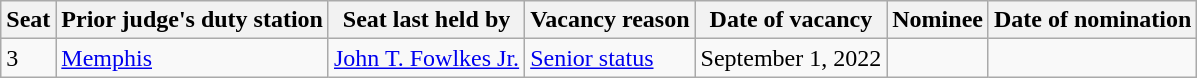<table class=wikitable>
<tr>
<th>Seat</th>
<th>Prior judge's duty station</th>
<th>Seat last held by</th>
<th>Vacancy reason</th>
<th>Date of vacancy</th>
<th>Nominee</th>
<th>Date of nomination</th>
</tr>
<tr>
<td>3</td>
<td><a href='#'>Memphis</a></td>
<td><a href='#'>John T. Fowlkes Jr.</a></td>
<td><a href='#'>Senior status</a></td>
<td>September 1, 2022</td>
<td align="center"></td>
<td align="center"></td>
</tr>
</table>
